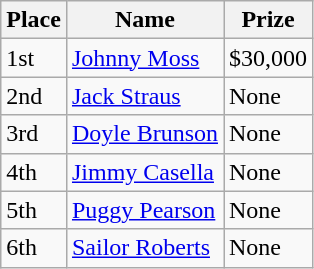<table class="wikitable">
<tr>
<th bgcolor="#FFEBAD">Place</th>
<th bgcolor="#FFEBAD">Name</th>
<th bgcolor="#FFEBAD">Prize</th>
</tr>
<tr>
<td>1st</td>
<td><a href='#'>Johnny Moss</a></td>
<td>$30,000</td>
</tr>
<tr>
<td>2nd</td>
<td><a href='#'>Jack Straus</a></td>
<td>None</td>
</tr>
<tr>
<td>3rd</td>
<td><a href='#'>Doyle Brunson</a></td>
<td>None</td>
</tr>
<tr>
<td>4th</td>
<td><a href='#'>Jimmy Casella</a></td>
<td>None</td>
</tr>
<tr>
<td>5th</td>
<td><a href='#'>Puggy Pearson</a></td>
<td>None</td>
</tr>
<tr>
<td>6th</td>
<td><a href='#'>Sailor Roberts</a></td>
<td>None</td>
</tr>
</table>
